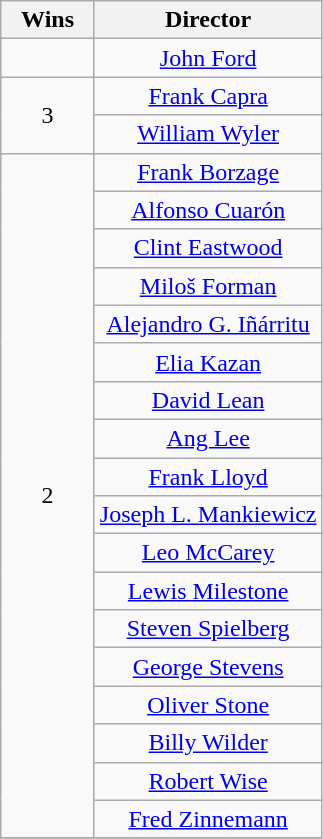<table class="wikitable" style="text-align:center;">
<tr>
<th scope="col" width="55">Wins</th>
<th scope="col" align="center">Director</th>
</tr>
<tr>
<td></td>
<td><a href='#'>John Ford</a></td>
</tr>
<tr>
<td rowspan=2 style="text-align:center;">3</td>
<td><a href='#'>Frank Capra</a></td>
</tr>
<tr>
<td><a href='#'>William Wyler</a></td>
</tr>
<tr>
<td rowspan=18 style="text-align:center;">2</td>
<td><a href='#'>Frank Borzage</a></td>
</tr>
<tr>
<td><a href='#'>Alfonso Cuarón</a></td>
</tr>
<tr>
<td><a href='#'>Clint Eastwood</a></td>
</tr>
<tr>
<td><a href='#'>Miloš Forman</a></td>
</tr>
<tr>
<td><a href='#'>Alejandro G. Iñárritu</a></td>
</tr>
<tr>
<td><a href='#'>Elia Kazan</a></td>
</tr>
<tr>
<td><a href='#'>David Lean</a></td>
</tr>
<tr>
<td><a href='#'>Ang Lee</a></td>
</tr>
<tr>
<td><a href='#'>Frank Lloyd</a></td>
</tr>
<tr>
<td><a href='#'>Joseph L. Mankiewicz</a></td>
</tr>
<tr>
<td><a href='#'>Leo McCarey</a></td>
</tr>
<tr>
<td><a href='#'>Lewis Milestone</a></td>
</tr>
<tr>
<td><a href='#'>Steven Spielberg</a></td>
</tr>
<tr>
<td><a href='#'>George Stevens</a></td>
</tr>
<tr>
<td><a href='#'>Oliver Stone</a></td>
</tr>
<tr>
<td><a href='#'>Billy Wilder</a></td>
</tr>
<tr>
<td><a href='#'>Robert Wise</a></td>
</tr>
<tr>
<td><a href='#'>Fred Zinnemann</a></td>
</tr>
<tr>
</tr>
</table>
